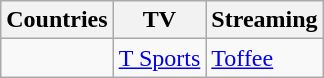<table class="wikitable">
<tr>
<th>Countries</th>
<th>TV</th>
<th>Streaming</th>
</tr>
<tr>
<td></td>
<td><a href='#'>T Sports</a></td>
<td><a href='#'>Toffee</a></td>
</tr>
</table>
